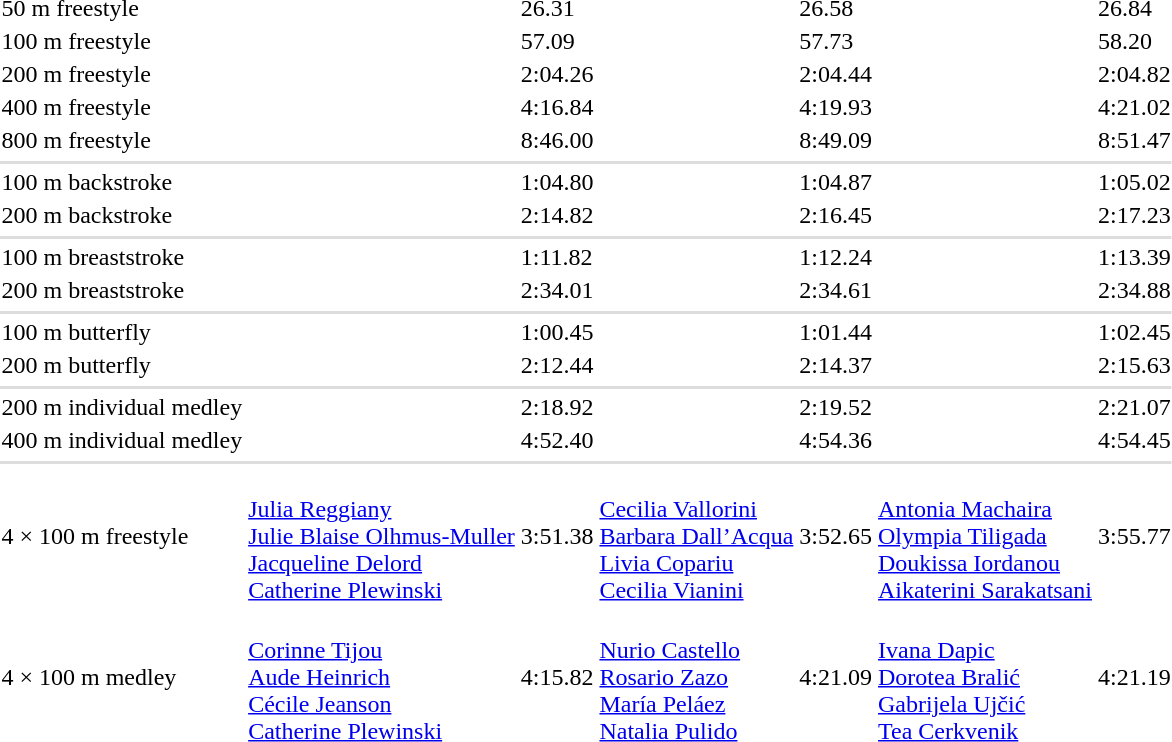<table>
<tr>
<td>50 m freestyle</td>
<td></td>
<td>26.31</td>
<td></td>
<td>26.58</td>
<td></td>
<td>26.84</td>
</tr>
<tr>
<td>100 m freestyle</td>
<td></td>
<td>57.09</td>
<td></td>
<td>57.73</td>
<td></td>
<td>58.20</td>
</tr>
<tr>
<td>200 m freestyle</td>
<td></td>
<td>2:04.26</td>
<td></td>
<td>2:04.44</td>
<td></td>
<td>2:04.82</td>
</tr>
<tr>
<td>400 m freestyle</td>
<td></td>
<td>4:16.84</td>
<td></td>
<td>4:19.93</td>
<td></td>
<td>4:21.02</td>
</tr>
<tr>
<td>800 m freestyle</td>
<td></td>
<td>8:46.00</td>
<td></td>
<td>8:49.09</td>
<td></td>
<td>8:51.47</td>
</tr>
<tr>
</tr>
<tr bgcolor=#ddd>
<td colspan=7></td>
</tr>
<tr>
<td>100 m backstroke</td>
<td></td>
<td>1:04.80</td>
<td></td>
<td>1:04.87</td>
<td></td>
<td>1:05.02</td>
</tr>
<tr>
<td>200 m backstroke</td>
<td></td>
<td>2:14.82</td>
<td></td>
<td>2:16.45</td>
<td></td>
<td>2:17.23</td>
</tr>
<tr>
</tr>
<tr bgcolor=#ddd>
<td colspan=7></td>
</tr>
<tr>
<td>100 m breaststroke</td>
<td></td>
<td>1:11.82</td>
<td></td>
<td>1:12.24</td>
<td></td>
<td>1:13.39</td>
</tr>
<tr>
<td>200 m breaststroke</td>
<td></td>
<td>2:34.01</td>
<td></td>
<td>2:34.61</td>
<td></td>
<td>2:34.88</td>
</tr>
<tr>
</tr>
<tr bgcolor=#ddd>
<td colspan=7></td>
</tr>
<tr>
<td>100 m butterfly</td>
<td></td>
<td>1:00.45</td>
<td></td>
<td>1:01.44</td>
<td></td>
<td>1:02.45</td>
</tr>
<tr>
<td>200 m butterfly</td>
<td></td>
<td>2:12.44</td>
<td></td>
<td>2:14.37</td>
<td></td>
<td>2:15.63</td>
</tr>
<tr>
</tr>
<tr bgcolor=#ddd>
<td colspan=7></td>
</tr>
<tr>
<td>200 m individual medley</td>
<td></td>
<td>2:18.92</td>
<td></td>
<td>2:19.52</td>
<td></td>
<td>2:21.07</td>
</tr>
<tr>
<td>400 m individual medley</td>
<td></td>
<td>4:52.40</td>
<td></td>
<td>4:54.36</td>
<td></td>
<td>4:54.45</td>
</tr>
<tr>
</tr>
<tr bgcolor=#ddd>
<td colspan=7></td>
</tr>
<tr>
<td>4 × 100 m freestyle</td>
<td><br><a href='#'>Julia Reggiany</a><br><a href='#'>Julie Blaise Olhmus-Muller</a><br><a href='#'>Jacqueline Delord</a><br><a href='#'>Catherine Plewinski</a></td>
<td>3:51.38</td>
<td><br><a href='#'>Cecilia Vallorini</a><br><a href='#'>Barbara Dall’Acqua</a><br><a href='#'>Livia Copariu</a><br><a href='#'>Cecilia Vianini</a></td>
<td>3:52.65</td>
<td><br><a href='#'>Antonia Machaira</a><br><a href='#'>Olympia Tiligada</a><br><a href='#'>Doukissa Iordanou</a><br><a href='#'>Aikaterini Sarakatsani</a></td>
<td>3:55.77</td>
</tr>
<tr>
<td>4 × 100 m medley</td>
<td><br><a href='#'>Corinne Tijou</a><br><a href='#'>Aude Heinrich</a><br><a href='#'>Cécile Jeanson</a><br><a href='#'>Catherine Plewinski</a></td>
<td>4:15.82</td>
<td><br><a href='#'>Nurio Castello</a><br><a href='#'>Rosario Zazo</a><br><a href='#'>María Peláez</a><br><a href='#'>Natalia Pulido</a></td>
<td>4:21.09</td>
<td><br><a href='#'>Ivana Dapic</a><br><a href='#'>Dorotea Bralić</a><br><a href='#'>Gabrijela Ujčić</a><br><a href='#'>Tea Cerkvenik</a></td>
<td>4:21.19</td>
</tr>
<tr>
</tr>
</table>
